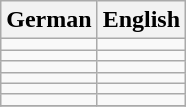<table class="wikitable">
<tr>
<th>German</th>
<th>English</th>
</tr>
<tr>
<td></td>
<td></td>
</tr>
<tr>
<td></td>
<td></td>
</tr>
<tr>
<td></td>
<td></td>
</tr>
<tr>
<td></td>
<td></td>
</tr>
<tr>
<td></td>
<td></td>
</tr>
<tr>
<td></td>
<td></td>
</tr>
<tr>
</tr>
</table>
